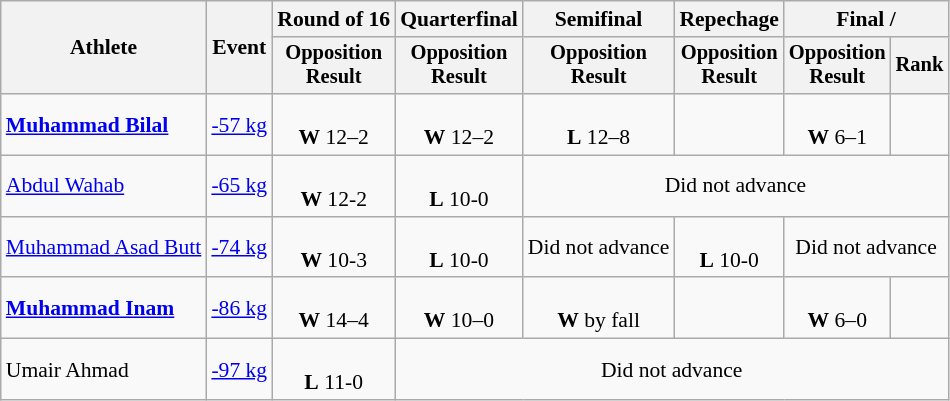<table class="wikitable" style="font-size:90%;">
<tr>
<th rowspan=2>Athlete</th>
<th rowspan=2>Event</th>
<th>Round of 16</th>
<th>Quarterfinal</th>
<th>Semifinal</th>
<th>Repechage</th>
<th colspan=2>Final / </th>
</tr>
<tr style="font-size: 95%">
<th>Opposition<br>Result</th>
<th>Opposition<br>Result</th>
<th>Opposition<br>Result</th>
<th>Opposition<br>Result</th>
<th>Opposition<br>Result</th>
<th>Rank</th>
</tr>
<tr align=center>
<td align=left><strong><a href='#'>Muhammad Bilal</a></strong></td>
<td align=left><a href='#'>-57 kg</a></td>
<td><br><strong>W</strong> 12–2</td>
<td><br><strong>W</strong> 12–2</td>
<td><br><strong>L</strong> 12–8</td>
<td></td>
<td><br><strong>W</strong> 6–1</td>
<td></td>
</tr>
<tr align=center>
<td align=left><a href='#'>Abdul Wahab</a></td>
<td align=left><a href='#'>-65 kg</a></td>
<td><br><strong>W</strong> 12-2</td>
<td><br><strong>L</strong> 10-0</td>
<td colspan=4>Did not advance</td>
</tr>
<tr align=center>
<td align=left><a href='#'>Muhammad Asad Butt</a></td>
<td align=left><a href='#'>-74 kg</a></td>
<td><br><strong>W</strong> 10-3</td>
<td><br><strong>L</strong> 10-0</td>
<td>Did not advance</td>
<td><br><strong>L</strong> 10-0</td>
<td colspan=2>Did not advance</td>
</tr>
<tr align=center>
<td align=left><strong><a href='#'>Muhammad Inam</a></strong></td>
<td align=left><a href='#'>-86 kg</a></td>
<td><br><strong>W</strong> 14–4</td>
<td><br><strong>W</strong> 10–0</td>
<td><br><strong>W</strong> by fall</td>
<td></td>
<td><br><strong>W</strong> 6–0</td>
<td></td>
</tr>
<tr align=center>
<td align=left>Umair Ahmad</td>
<td align=left><a href='#'>-97 kg</a></td>
<td><br><strong>L</strong> 11-0</td>
<td colspan=5>Did not advance</td>
</tr>
</table>
